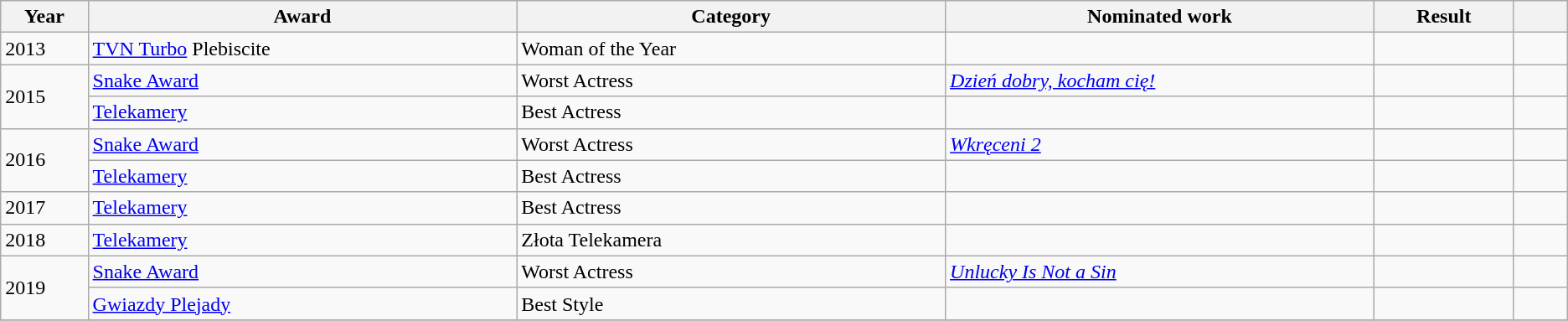<table class="wikitable sortable">
<tr>
<th width=1%>Year</th>
<th width=8%>Award</th>
<th width=8%>Category</th>
<th width=8%>Nominated work</th>
<th width=2%>Result</th>
<th width=1% class="unsortable"></th>
</tr>
<tr>
<td>2013</td>
<td><a href='#'>TVN Turbo</a> Plebiscite</td>
<td>Woman of the Year</td>
<td></td>
<td></td>
<td></td>
</tr>
<tr>
<td rowspan=2>2015</td>
<td><a href='#'>Snake Award</a></td>
<td>Worst Actress</td>
<td><em><a href='#'>Dzień dobry, kocham cię!</a></em></td>
<td></td>
<td></td>
</tr>
<tr>
<td><a href='#'>Telekamery</a></td>
<td>Best Actress</td>
<td></td>
<td></td>
<td></td>
</tr>
<tr>
<td rowspan=2>2016</td>
<td><a href='#'>Snake Award</a></td>
<td>Worst Actress</td>
<td><em><a href='#'>Wkręceni 2</a></em></td>
<td></td>
<td></td>
</tr>
<tr>
<td><a href='#'>Telekamery</a></td>
<td>Best Actress</td>
<td></td>
<td></td>
<td></td>
</tr>
<tr>
<td>2017</td>
<td><a href='#'>Telekamery</a></td>
<td>Best Actress</td>
<td></td>
<td></td>
<td></td>
</tr>
<tr>
<td>2018</td>
<td><a href='#'>Telekamery</a></td>
<td>Złota Telekamera</td>
<td></td>
<td></td>
<td></td>
</tr>
<tr>
<td rowspan=2>2019</td>
<td><a href='#'>Snake Award</a></td>
<td>Worst Actress</td>
<td><em><a href='#'>Unlucky Is Not a Sin</a></em></td>
<td></td>
<td></td>
</tr>
<tr>
<td><a href='#'>Gwiazdy Plejady</a></td>
<td>Best Style</td>
<td></td>
<td></td>
<td></td>
</tr>
<tr>
</tr>
</table>
